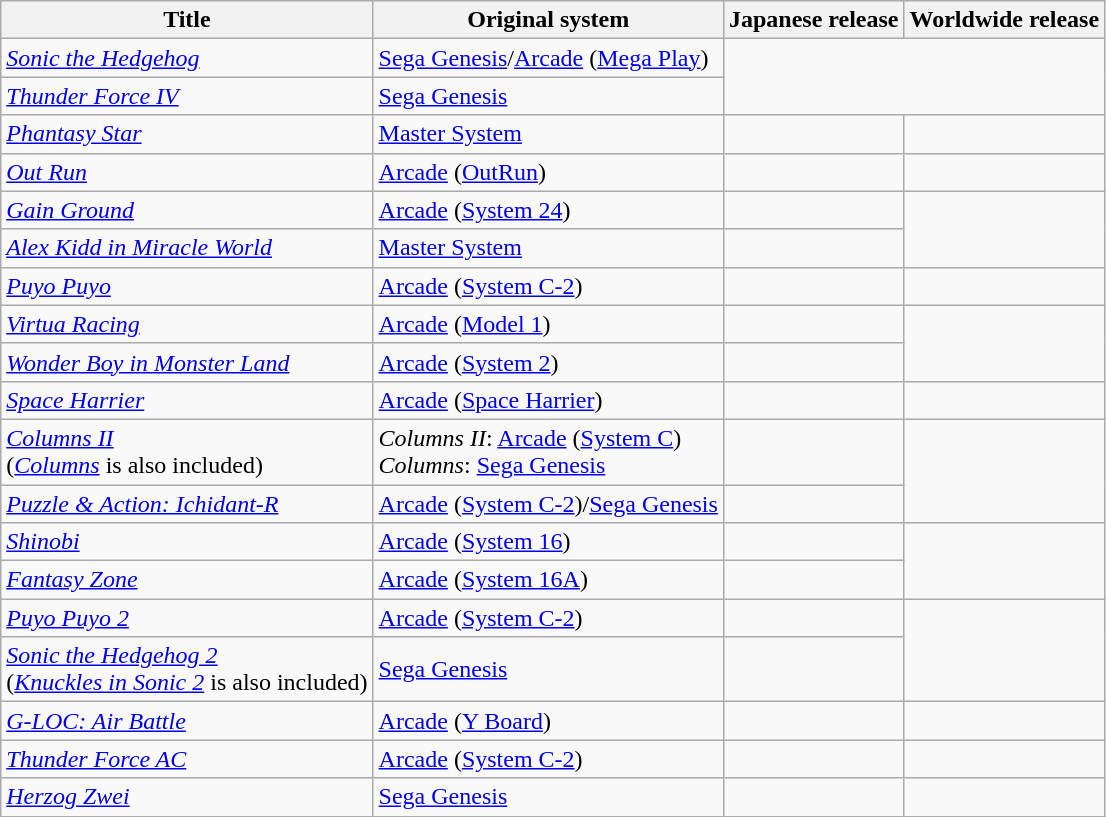<table class="wikitable sortable" width="auto">
<tr>
<th scope="col">Title</th>
<th scope="col">Original system</th>
<th scope="col">Japanese release</th>
<th scope="col">Worldwide release</th>
</tr>
<tr>
<td><em><a href='#'>Sonic the Hedgehog</a></em></td>
<td><a href='#'>Sega Genesis</a>/<a href='#'>Arcade</a> (<a href='#'>Mega Play</a>)</td>
<td colspan="2" rowspan="2" style="text-align: center;"></td>
</tr>
<tr>
<td><em><a href='#'>Thunder Force IV</a></em></td>
<td><a href='#'>Sega Genesis</a></td>
</tr>
<tr>
<td><em><a href='#'>Phantasy Star</a></em></td>
<td><a href='#'>Master System</a></td>
<td></td>
<td></td>
</tr>
<tr>
<td><em><a href='#'>Out Run</a></em></td>
<td><a href='#'>Arcade</a> (<a href='#'>OutRun</a>)</td>
<td></td>
<td></td>
</tr>
<tr>
<td><em><a href='#'>Gain Ground</a></em></td>
<td><a href='#'>Arcade</a> (<a href='#'>System 24</a>)</td>
<td></td>
<td rowspan="2"></td>
</tr>
<tr>
<td><em><a href='#'>Alex Kidd in Miracle World</a></em></td>
<td><a href='#'>Master System</a></td>
<td></td>
</tr>
<tr>
<td><em><a href='#'>Puyo Puyo</a></em></td>
<td><a href='#'>Arcade</a> (<a href='#'>System C-2</a>)</td>
<td></td>
<td></td>
</tr>
<tr>
<td><em><a href='#'>Virtua Racing</a></em></td>
<td><a href='#'>Arcade</a> (<a href='#'>Model 1</a>)</td>
<td></td>
<td rowspan="2"></td>
</tr>
<tr>
<td><em><a href='#'>Wonder Boy in Monster Land</a></em></td>
<td><a href='#'>Arcade</a> (<a href='#'>System 2</a>)</td>
<td></td>
</tr>
<tr>
<td><em><a href='#'>Space Harrier</a></em></td>
<td><a href='#'>Arcade</a> (<a href='#'>Space Harrier</a>)</td>
<td></td>
<td></td>
</tr>
<tr>
<td><em><a href='#'>Columns II</a></em><br>(<em><a href='#'>Columns</a></em> is also included)</td>
<td><em>Columns II</em>: <a href='#'>Arcade</a> (<a href='#'>System C</a>)<br><em>Columns</em>: <a href='#'>Sega Genesis</a></td>
<td></td>
<td rowspan="2"></td>
</tr>
<tr>
<td><em><a href='#'>Puzzle & Action: Ichidant-R</a></em></td>
<td><a href='#'>Arcade</a> (<a href='#'>System C-2</a>)/<a href='#'>Sega Genesis</a></td>
<td></td>
</tr>
<tr>
<td><em><a href='#'>Shinobi</a></em></td>
<td><a href='#'>Arcade</a> (<a href='#'>System 16</a>)</td>
<td></td>
<td rowspan="2"></td>
</tr>
<tr>
<td><em><a href='#'>Fantasy Zone</a></em></td>
<td><a href='#'>Arcade</a> (<a href='#'>System 16A</a>)</td>
<td></td>
</tr>
<tr>
<td><em><a href='#'>Puyo Puyo 2</a></em></td>
<td><a href='#'>Arcade</a> (<a href='#'>System C-2</a>)</td>
<td></td>
<td rowspan="2"></td>
</tr>
<tr>
<td><em><a href='#'>Sonic the Hedgehog 2</a></em><br>(<em><a href='#'>Knuckles in Sonic 2</a></em> is also included)</td>
<td><a href='#'>Sega Genesis</a></td>
<td></td>
</tr>
<tr>
<td><em><a href='#'>G-LOC: Air Battle</a></em></td>
<td><a href='#'>Arcade</a> (<a href='#'>Y Board</a>)</td>
<td></td>
<td></td>
</tr>
<tr>
<td><em><a href='#'>Thunder Force AC</a></em></td>
<td><a href='#'>Arcade</a> (<a href='#'>System C-2</a>)</td>
<td></td>
<td></td>
</tr>
<tr>
<td><em><a href='#'>Herzog Zwei</a></em></td>
<td><a href='#'>Sega Genesis</a></td>
<td></td>
<td></td>
</tr>
<tr>
</tr>
</table>
